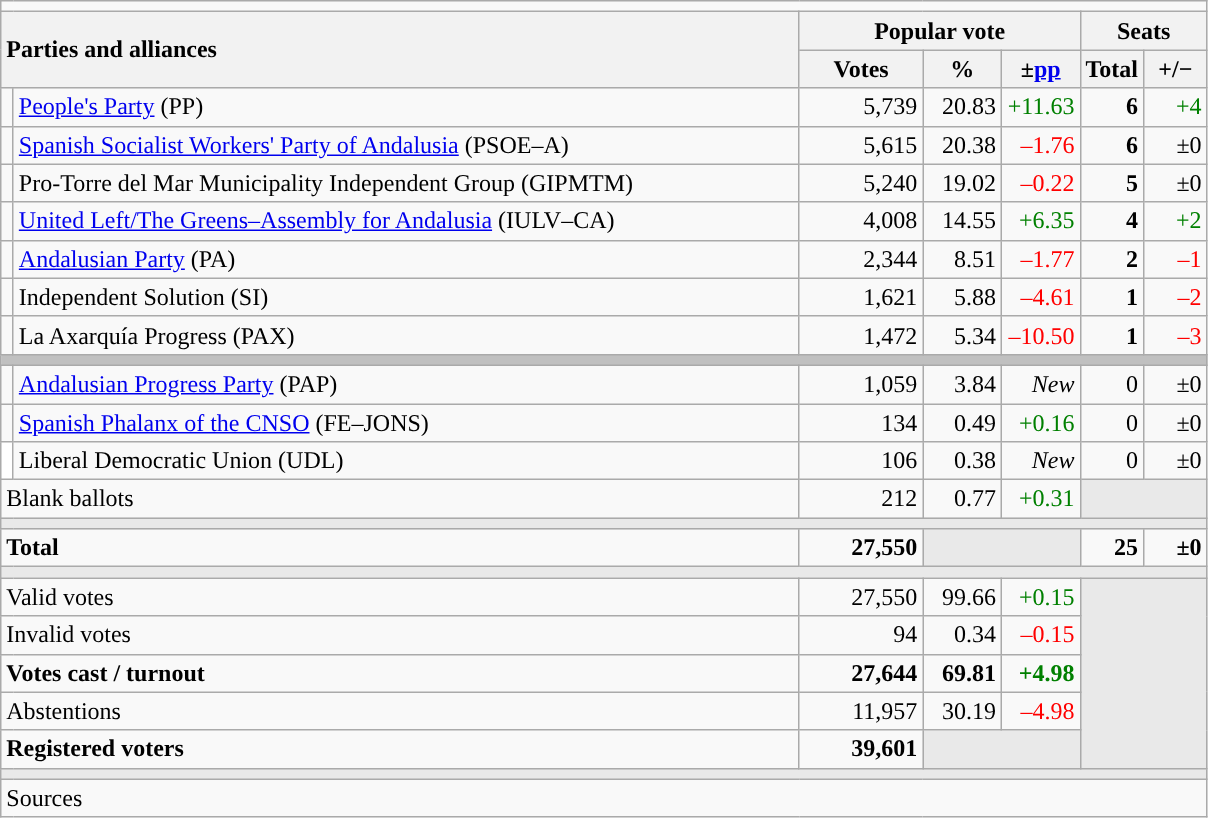<table class="wikitable" style="text-align:right;">
<tr>
<td colspan="7"></td>
</tr>
<tr>
<th style="text-align:left;" rowspan="2" colspan="2" width="525">Parties and alliances</th>
<th colspan="3">Popular vote</th>
<th colspan="2">Seats</th>
</tr>
<tr>
<th width="75">Votes</th>
<th width="45">%</th>
<th width="45">±<a href='#'>pp</a></th>
<th width="35">Total</th>
<th width="35">+/−</th>
</tr>
<tr>
<td width="1" style="color:inherit;background:"></td>
<td align="left"><a href='#'>People's Party</a> (PP)</td>
<td>5,739</td>
<td>20.83</td>
<td style="color:green;">+11.63</td>
<td><strong>6</strong></td>
<td style="color:green;">+4</td>
</tr>
<tr>
<td style="color:inherit;background:"></td>
<td align="left"><a href='#'>Spanish Socialist Workers' Party of Andalusia</a> (PSOE–A)</td>
<td>5,615</td>
<td>20.38</td>
<td style="color:red;">–1.76</td>
<td><strong>6</strong></td>
<td>±0</td>
</tr>
<tr>
<td style="color:inherit;background:"></td>
<td align="left">Pro-Torre del Mar Municipality Independent Group (GIPMTM)</td>
<td>5,240</td>
<td>19.02</td>
<td style="color:red;">–0.22</td>
<td><strong>5</strong></td>
<td>±0</td>
</tr>
<tr>
<td style="color:inherit;background:"></td>
<td align="left"><a href='#'>United Left/The Greens–Assembly for Andalusia</a> (IULV–CA)</td>
<td>4,008</td>
<td>14.55</td>
<td style="color:green;">+6.35</td>
<td><strong>4</strong></td>
<td style="color:green;">+2</td>
</tr>
<tr>
<td style="color:inherit;background:"></td>
<td align="left"><a href='#'>Andalusian Party</a> (PA)</td>
<td>2,344</td>
<td>8.51</td>
<td style="color:red;">–1.77</td>
<td><strong>2</strong></td>
<td style="color:red;">–1</td>
</tr>
<tr>
<td style="color:inherit;background:"></td>
<td align="left">Independent Solution (SI)</td>
<td>1,621</td>
<td>5.88</td>
<td style="color:red;">–4.61</td>
<td><strong>1</strong></td>
<td style="color:red;">–2</td>
</tr>
<tr>
<td style="color:inherit;background:"></td>
<td align="left">La Axarquía Progress (PAX)</td>
<td>1,472</td>
<td>5.34</td>
<td style="color:red;">–10.50</td>
<td><strong>1</strong></td>
<td style="color:red;">–3</td>
</tr>
<tr>
<td colspan="7" bgcolor="#C0C0C0"></td>
</tr>
<tr>
<td style="color:inherit;background:"></td>
<td align="left"><a href='#'>Andalusian Progress Party</a> (PAP)</td>
<td>1,059</td>
<td>3.84</td>
<td><em>New</em></td>
<td>0</td>
<td>±0</td>
</tr>
<tr>
<td style="color:inherit;background:"></td>
<td align="left"><a href='#'>Spanish Phalanx of the CNSO</a> (FE–JONS)</td>
<td>134</td>
<td>0.49</td>
<td style="color:green;">+0.16</td>
<td>0</td>
<td>±0</td>
</tr>
<tr>
<td bgcolor="white"></td>
<td align="left">Liberal Democratic Union (UDL)</td>
<td>106</td>
<td>0.38</td>
<td><em>New</em></td>
<td>0</td>
<td>±0</td>
</tr>
<tr>
<td align="left" colspan="2">Blank ballots</td>
<td>212</td>
<td>0.77</td>
<td style="color:green;">+0.31</td>
<td bgcolor="#E9E9E9" colspan="2"></td>
</tr>
<tr>
<td colspan="7" bgcolor="#E9E9E9"></td>
</tr>
<tr style="font-weight:bold;">
<td align="left" colspan="2">Total</td>
<td>27,550</td>
<td bgcolor="#E9E9E9" colspan="2"></td>
<td>25</td>
<td>±0</td>
</tr>
<tr>
<td colspan="7" bgcolor="#E9E9E9"></td>
</tr>
<tr>
<td align="left" colspan="2">Valid votes</td>
<td>27,550</td>
<td>99.66</td>
<td style="color:green;">+0.15</td>
<td bgcolor="#E9E9E9" colspan="2" rowspan="5"></td>
</tr>
<tr>
<td align="left" colspan="2">Invalid votes</td>
<td>94</td>
<td>0.34</td>
<td style="color:red;">–0.15</td>
</tr>
<tr style="font-weight:bold;">
<td align="left" colspan="2">Votes cast / turnout</td>
<td>27,644</td>
<td>69.81</td>
<td style="color:green;">+4.98</td>
</tr>
<tr>
<td align="left" colspan="2">Abstentions</td>
<td>11,957</td>
<td>30.19</td>
<td style="color:red;">–4.98</td>
</tr>
<tr style="font-weight:bold;">
<td align="left" colspan="2">Registered voters</td>
<td>39,601</td>
<td bgcolor="#E9E9E9" colspan="2"></td>
</tr>
<tr>
<td colspan="7" bgcolor="#E9E9E9"></td>
</tr>
<tr>
<td align="left" colspan="7">Sources</td>
</tr>
</table>
